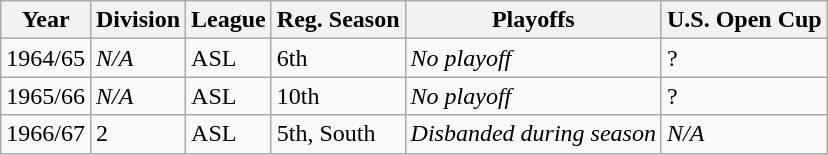<table class="wikitable">
<tr>
<th>Year</th>
<th>Division</th>
<th>League</th>
<th>Reg. Season</th>
<th>Playoffs</th>
<th>U.S. Open Cup</th>
</tr>
<tr>
<td>1964/65</td>
<td><em>N/A</em></td>
<td>ASL</td>
<td>6th</td>
<td><em>No playoff</em></td>
<td>?</td>
</tr>
<tr>
<td>1965/66</td>
<td><em>N/A</em></td>
<td>ASL</td>
<td>10th</td>
<td><em>No playoff</em></td>
<td>?</td>
</tr>
<tr>
<td>1966/67</td>
<td>2</td>
<td>ASL</td>
<td>5th, South</td>
<td><em>Disbanded during season</em></td>
<td><em>N/A</em></td>
</tr>
</table>
